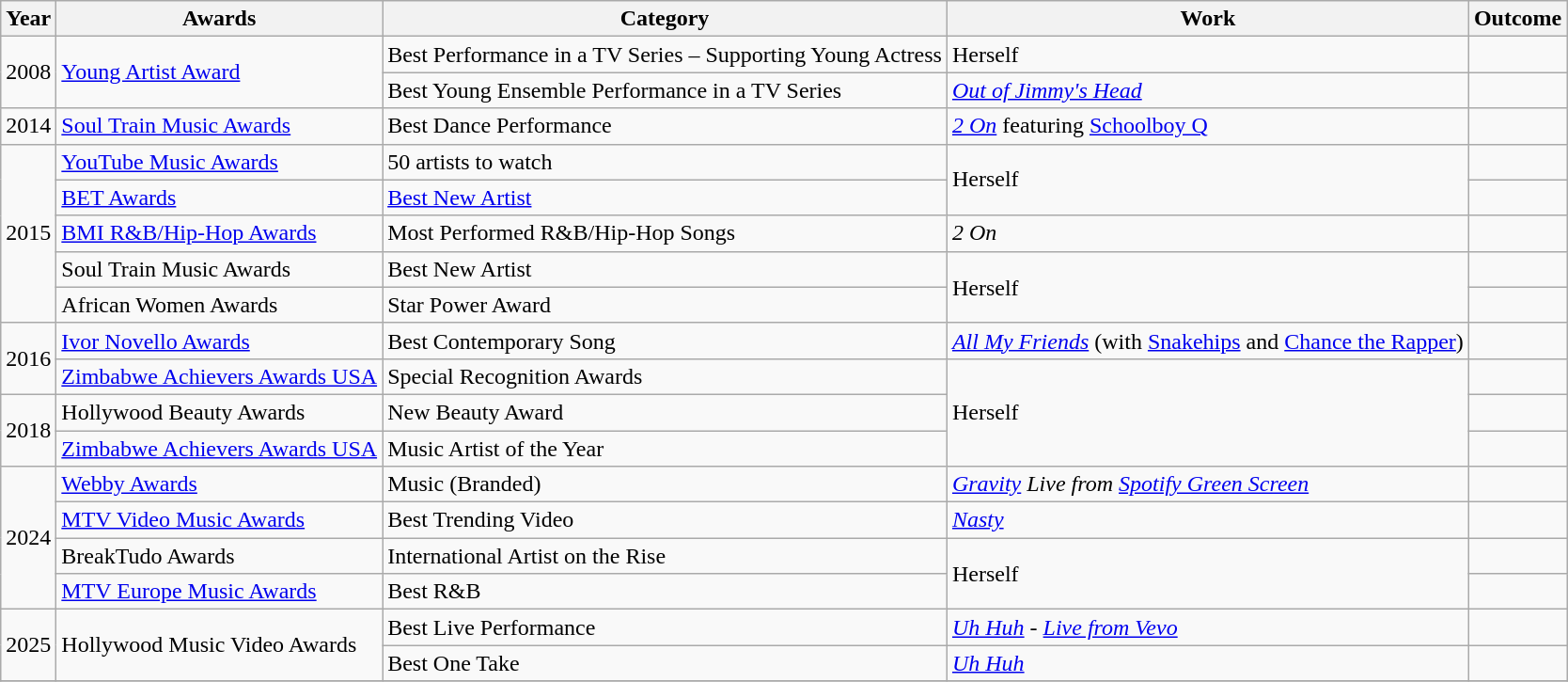<table class="wikitable Sortable">
<tr>
<th>Year</th>
<th>Awards</th>
<th>Category</th>
<th>Work</th>
<th>Outcome</th>
</tr>
<tr>
<td rowspan="2">2008</td>
<td rowspan="2"><a href='#'>Young Artist Award</a></td>
<td>Best Performance in a TV Series – Supporting Young Actress</td>
<td>Herself</td>
<td></td>
</tr>
<tr>
<td>Best Young Ensemble Performance in a TV Series</td>
<td><em><a href='#'>Out of Jimmy's Head</a></em></td>
<td></td>
</tr>
<tr>
<td>2014</td>
<td><a href='#'>Soul Train Music Awards</a></td>
<td>Best Dance Performance</td>
<td><em><a href='#'>2 On</a></em> featuring <a href='#'>Schoolboy Q</a></td>
<td></td>
</tr>
<tr>
<td rowspan="5">2015</td>
<td><a href='#'>YouTube Music Awards</a></td>
<td>50 artists to watch</td>
<td rowspan="2">Herself</td>
<td></td>
</tr>
<tr>
<td><a href='#'>BET Awards</a></td>
<td><a href='#'>Best New Artist</a></td>
<td></td>
</tr>
<tr>
<td><a href='#'>BMI R&B/Hip-Hop Awards</a></td>
<td>Most Performed R&B/Hip-Hop Songs</td>
<td><em>2 On</em></td>
<td></td>
</tr>
<tr>
<td>Soul Train Music Awards</td>
<td>Best New Artist</td>
<td rowspan="2">Herself</td>
<td></td>
</tr>
<tr>
<td>African Women Awards</td>
<td>Star Power Award</td>
<td></td>
</tr>
<tr>
<td rowspan="2">2016</td>
<td><a href='#'>Ivor Novello Awards</a></td>
<td>Best Contemporary Song</td>
<td><em><a href='#'>All My Friends</a></em> (with <a href='#'>Snakehips</a> and <a href='#'>Chance the Rapper</a>)</td>
<td></td>
</tr>
<tr>
<td><a href='#'>Zimbabwe Achievers Awards USA</a></td>
<td>Special Recognition Awards</td>
<td rowspan="3">Herself</td>
<td></td>
</tr>
<tr>
<td rowspan="2">2018</td>
<td>Hollywood Beauty Awards</td>
<td>New Beauty Award</td>
<td></td>
</tr>
<tr>
<td><a href='#'>Zimbabwe Achievers Awards USA</a></td>
<td>Music Artist of the Year</td>
<td></td>
</tr>
<tr>
<td rowspan="4">2024</td>
<td><a href='#'>Webby Awards</a></td>
<td>Music (Branded)</td>
<td><em><a href='#'>Gravity</a> Live from <a href='#'>Spotify Green Screen</a></em></td>
<td></td>
</tr>
<tr>
<td><a href='#'>MTV Video Music Awards</a></td>
<td>Best Trending Video</td>
<td><em><a href='#'>Nasty</a></em></td>
<td></td>
</tr>
<tr>
<td>BreakTudo Awards</td>
<td>International Artist on the Rise</td>
<td rowspan="2">Herself</td>
<td></td>
</tr>
<tr>
<td><a href='#'>MTV Europe Music Awards</a></td>
<td>Best R&B</td>
<td></td>
</tr>
<tr>
<td rowspan="2">2025</td>
<td rowspan="2">Hollywood Music Video Awards</td>
<td>Best Live Performance</td>
<td><em><a href='#'>Uh Huh</a> - <a href='#'>Live from Vevo</a></em></td>
<td></td>
</tr>
<tr>
<td>Best One Take</td>
<td><em><a href='#'>Uh Huh</a> </em></td>
<td></td>
</tr>
<tr>
</tr>
</table>
